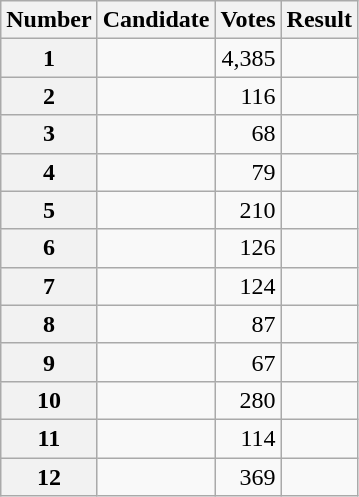<table class="wikitable sortable">
<tr>
<th scope="col">Number</th>
<th scope="col">Candidate</th>
<th scope="col">Votes</th>
<th scope="col">Result</th>
</tr>
<tr>
<th scope="row">1</th>
<td></td>
<td style="text-align:right">4,385</td>
<td></td>
</tr>
<tr>
<th scope="row">2</th>
<td></td>
<td style="text-align:right">116</td>
<td></td>
</tr>
<tr>
<th scope="row">3</th>
<td></td>
<td style="text-align:right">68</td>
<td></td>
</tr>
<tr>
<th scope="row">4</th>
<td></td>
<td style="text-align:right">79</td>
<td></td>
</tr>
<tr>
<th scope="row">5</th>
<td></td>
<td style="text-align:right">210</td>
<td></td>
</tr>
<tr>
<th scope="row">6</th>
<td></td>
<td style="text-align:right">126</td>
<td></td>
</tr>
<tr>
<th scope="row">7</th>
<td></td>
<td style="text-align:right">124</td>
<td></td>
</tr>
<tr>
<th scope="row">8</th>
<td></td>
<td style="text-align:right">87</td>
<td></td>
</tr>
<tr>
<th scope="row">9</th>
<td></td>
<td style="text-align:right">67</td>
<td></td>
</tr>
<tr>
<th scope="row">10</th>
<td></td>
<td style="text-align:right">280</td>
<td></td>
</tr>
<tr>
<th scope="row">11</th>
<td></td>
<td style="text-align:right">114</td>
<td></td>
</tr>
<tr>
<th scope="row">12</th>
<td></td>
<td style="text-align:right">369</td>
<td></td>
</tr>
</table>
